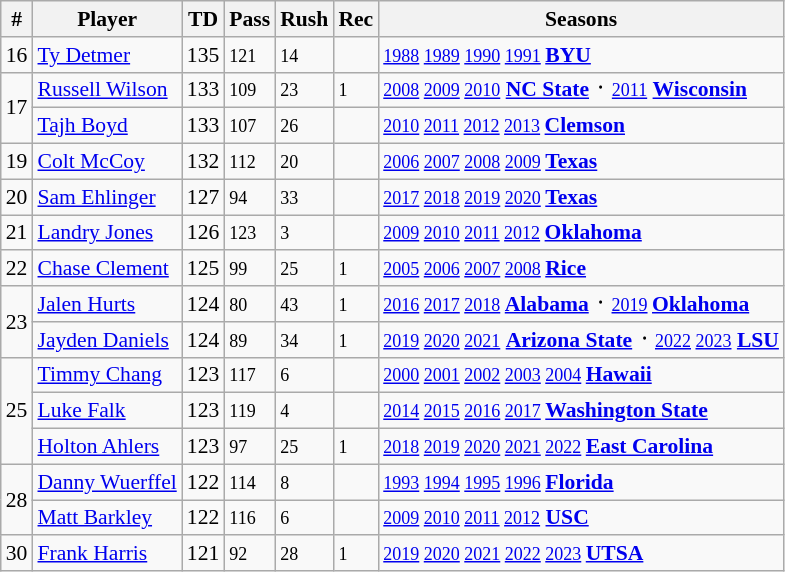<table class="wikitable" style="font-size:90%; white-space: nowrap;">
<tr>
<th>#</th>
<th>Player</th>
<th>TD</th>
<th>Pass</th>
<th>Rush</th>
<th>Rec</th>
<th>Seasons</th>
</tr>
<tr>
<td>16</td>
<td><a href='#'>Ty Detmer</a></td>
<td>135</td>
<td><small> 121 </small></td>
<td><small> 14 </small></td>
<td><small>  </small></td>
<td><small> <a href='#'>1988</a> <a href='#'>1989</a> <a href='#'>1990</a> <a href='#'>1991</a> </small> <strong><a href='#'>BYU</a></strong></td>
</tr>
<tr>
<td rowspan=2>17</td>
<td><a href='#'>Russell Wilson</a></td>
<td>133</td>
<td><small> 109 </small></td>
<td><small> 23 </small></td>
<td><small> 1 </small></td>
<td><small><a href='#'>2008</a> <a href='#'>2009</a> <a href='#'>2010</a></small> <strong><a href='#'>NC State</a></strong> ᛫ <small><a href='#'>2011</a></small> <strong><a href='#'>Wisconsin</a></strong></td>
</tr>
<tr>
<td><a href='#'>Tajh Boyd</a></td>
<td>133</td>
<td><small> 107 </small></td>
<td><small> 26 </small></td>
<td><small>  </small></td>
<td><small> <a href='#'>2010</a> <a href='#'>2011</a> <a href='#'>2012</a> <a href='#'>2013</a> </small> <strong><a href='#'>Clemson</a></strong></td>
</tr>
<tr>
<td>19</td>
<td><a href='#'>Colt McCoy</a></td>
<td>132</td>
<td><small> 112 </small></td>
<td><small> 20 </small></td>
<td><small>  </small></td>
<td><small> <a href='#'>2006</a> <a href='#'>2007</a> <a href='#'>2008</a> <a href='#'>2009</a> </small> <strong><a href='#'>Texas</a></strong></td>
</tr>
<tr>
<td>20</td>
<td><a href='#'>Sam Ehlinger</a></td>
<td>127</td>
<td><small> 94 </small></td>
<td><small> 33 </small></td>
<td><small>  </small></td>
<td><small> <a href='#'>2017</a> <a href='#'>2018</a> <a href='#'>2019</a> <a href='#'>2020</a> </small> <strong><a href='#'>Texas</a></strong></td>
</tr>
<tr>
<td>21</td>
<td><a href='#'>Landry Jones</a></td>
<td>126</td>
<td><small> 123 </small></td>
<td><small> 3 </small></td>
<td><small>  </small></td>
<td><small> <a href='#'>2009</a> <a href='#'>2010</a> <a href='#'>2011</a> <a href='#'>2012</a> </small> <strong><a href='#'>Oklahoma</a></strong></td>
</tr>
<tr>
<td>22</td>
<td><a href='#'>Chase Clement</a></td>
<td>125</td>
<td><small> 99 </small></td>
<td><small> 25 </small></td>
<td><small> 1 </small></td>
<td><small> <a href='#'>2005</a> <a href='#'>2006</a> <a href='#'>2007</a> <a href='#'>2008</a> </small> <strong><a href='#'>Rice</a></strong></td>
</tr>
<tr>
<td rowspan=2>23</td>
<td><a href='#'>Jalen Hurts</a></td>
<td>124</td>
<td><small> 80 </small></td>
<td><small> 43 </small></td>
<td><small> 1 </small></td>
<td><small> <a href='#'>2016</a> <a href='#'>2017</a> <a href='#'>2018</a> </small> <strong><a href='#'>Alabama</a></strong> ᛫ <small> <a href='#'>2019</a> </small> <strong><a href='#'>Oklahoma</a></strong></td>
</tr>
<tr>
<td><a href='#'>Jayden Daniels</a></td>
<td>124</td>
<td><small>89</small></td>
<td><small>34</small></td>
<td><small> 1 </small></td>
<td><small> <a href='#'>2019</a> <a href='#'>2020</a> <a href='#'>2021</a></small> <strong><a href='#'>Arizona State</a></strong> ᛫ <small> <a href='#'>2022</a> <a href='#'>2023</a></small> <strong><a href='#'>LSU</a></strong></td>
</tr>
<tr>
<td rowspan=3>25</td>
<td><a href='#'>Timmy Chang</a></td>
<td>123</td>
<td><small> 117 </small></td>
<td><small> 6 </small></td>
<td><small>  </small></td>
<td><small> <a href='#'>2000</a> <a href='#'>2001</a> <a href='#'>2002</a> <a href='#'>2003</a> <a href='#'>2004</a> </small> <strong><a href='#'>Hawaii</a></strong></td>
</tr>
<tr>
<td><a href='#'>Luke Falk</a></td>
<td>123</td>
<td><small> 119 </small></td>
<td><small> 4 </small></td>
<td><small>  </small></td>
<td><small> <a href='#'>2014</a> <a href='#'>2015</a> <a href='#'>2016</a> <a href='#'>2017</a> </small> <strong><a href='#'>Washington State</a></strong></td>
</tr>
<tr>
<td><a href='#'>Holton Ahlers</a></td>
<td>123</td>
<td><small>97</small></td>
<td><small>25</small></td>
<td><small> 1 </small></td>
<td><small> <a href='#'>2018</a> <a href='#'>2019</a> <a href='#'>2020</a> <a href='#'>2021</a> <a href='#'>2022</a> </small> <strong><a href='#'>East Carolina</a></strong></td>
</tr>
<tr>
<td rowspan=2>28</td>
<td><a href='#'>Danny Wuerffel</a></td>
<td>122</td>
<td><small> 114 </small></td>
<td><small> 8 </small></td>
<td><small>  </small></td>
<td><small> <a href='#'>1993</a> <a href='#'>1994</a> <a href='#'>1995</a> <a href='#'>1996</a> </small> <strong><a href='#'>Florida</a></strong></td>
</tr>
<tr>
<td><a href='#'>Matt Barkley</a></td>
<td>122</td>
<td><small> 116 </small></td>
<td><small> 6 </small></td>
<td><small>  </small></td>
<td><small> <a href='#'>2009</a> <a href='#'>2010</a> <a href='#'>2011</a> <a href='#'>2012</a></small> <strong><a href='#'>USC</a></strong></td>
</tr>
<tr>
<td>30</td>
<td><a href='#'>Frank Harris</a></td>
<td>121</td>
<td><small>92</small></td>
<td><small>28</small></td>
<td><small> 1 </small></td>
<td><small> <a href='#'>2019</a> <a href='#'>2020</a> <a href='#'>2021</a> <a href='#'>2022</a> <a href='#'>2023</a> </small> <strong><a href='#'>UTSA</a></strong></td>
</tr>
</table>
